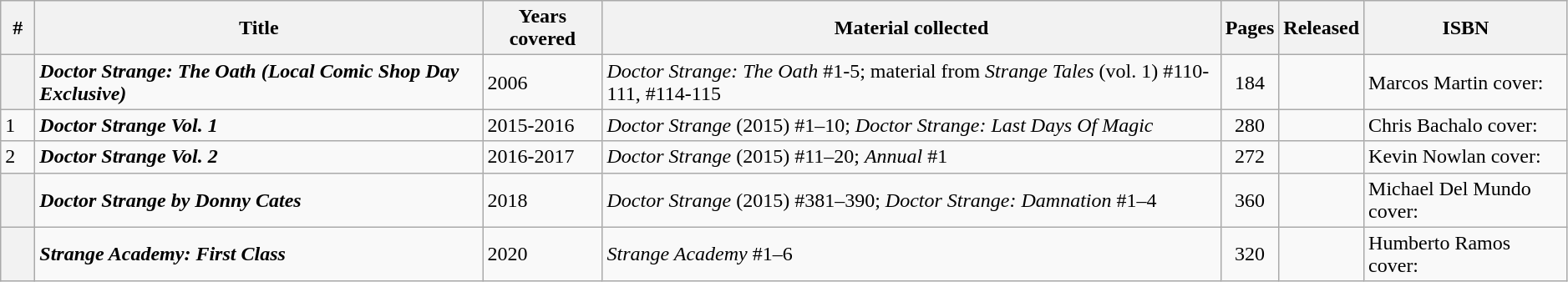<table class="wikitable sortable" width=99%>
<tr>
<th class="unsortable" width=20px>#</th>
<th>Title</th>
<th>Years covered</th>
<th class="unsortable">Material collected</th>
<th>Pages</th>
<th>Released</th>
<th class="unsortable">ISBN</th>
</tr>
<tr>
<th style="background-color: light grey;"></th>
<td><strong><em>Doctor Strange: The Oath (Local Comic Shop Day Exclusive)</em></strong></td>
<td>2006</td>
<td><em>Doctor Strange: The Oath</em> #1-5; material from <em>Strange Tales</em> (vol. 1) #110-111, #114-115</td>
<td style="text-align: center;">184</td>
<td></td>
<td>Marcos Martin cover: </td>
</tr>
<tr>
<td>1</td>
<td><strong><em>Doctor Strange Vol. 1</em></strong></td>
<td>2015-2016</td>
<td><em>Doctor Strange</em> (2015) #1–10; <em>Doctor Strange: Last Days Of Magic</em></td>
<td style="text-align: center;">280</td>
<td></td>
<td>Chris Bachalo cover: </td>
</tr>
<tr>
<td>2</td>
<td><strong><em>Doctor Strange Vol. 2</em></strong></td>
<td>2016-2017</td>
<td><em>Doctor Strange</em> (2015) #11–20; <em>Annual</em> #1</td>
<td style="text-align: center;">272</td>
<td></td>
<td>Kevin Nowlan cover: </td>
</tr>
<tr>
<th style="background-color: light grey;"></th>
<td><strong><em>Doctor Strange by Donny Cates</em></strong></td>
<td>2018</td>
<td><em>Doctor Strange</em> (2015) #381–390; <em>Doctor Strange: Damnation</em> #1–4</td>
<td style="text-align: center;">360</td>
<td></td>
<td>Michael Del Mundo cover: </td>
</tr>
<tr>
<th style="background-color: light grey;"></th>
<td><strong><em>Strange Academy: First Class</em></strong></td>
<td>2020</td>
<td><em>Strange Academy</em> #1–6</td>
<td style="text-align: center;">320</td>
<td></td>
<td>Humberto Ramos cover: </td>
</tr>
</table>
